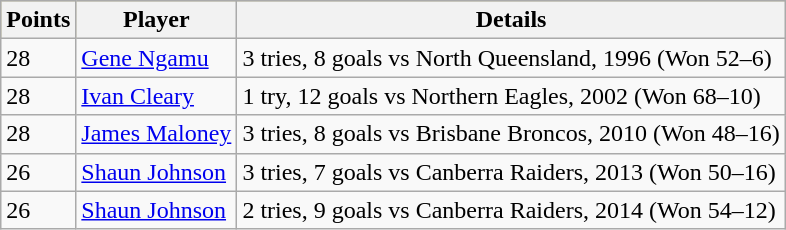<table class="wikitable">
<tr style="background:#bdb76b;">
<th>Points</th>
<th>Player</th>
<th>Details</th>
</tr>
<tr>
<td>28</td>
<td><a href='#'>Gene Ngamu</a></td>
<td>3 tries, 8 goals vs North Queensland, 1996 (Won 52–6)</td>
</tr>
<tr>
<td>28</td>
<td><a href='#'>Ivan Cleary</a></td>
<td>1 try, 12 goals vs Northern Eagles, 2002 (Won 68–10)</td>
</tr>
<tr |->
<td>28</td>
<td><a href='#'>James Maloney</a></td>
<td>3 tries, 8 goals vs Brisbane Broncos, 2010 (Won 48–16)</td>
</tr>
<tr |->
<td>26</td>
<td><a href='#'>Shaun Johnson</a></td>
<td>3 tries, 7 goals vs Canberra Raiders, 2013 (Won 50–16)</td>
</tr>
<tr |->
<td>26</td>
<td><a href='#'>Shaun Johnson</a></td>
<td>2 tries, 9 goals vs Canberra Raiders, 2014 (Won 54–12)</td>
</tr>
</table>
